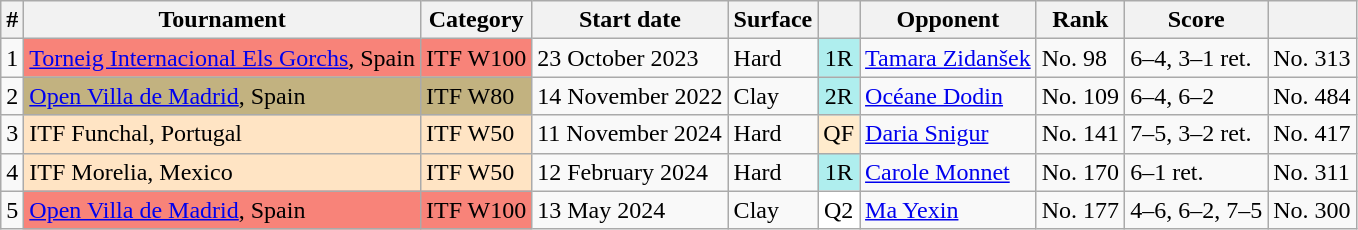<table class="wikitable sortable">
<tr>
<th scope="col">#</th>
<th scope="col">Tournament</th>
<th scope="col">Category</th>
<th scope="col">Start date</th>
<th scope="col">Surface</th>
<th scope="col"></th>
<th scope="col">Opponent</th>
<th scope="col">Rank</th>
<th class="unsortable" scope="col">Score</th>
<th></th>
</tr>
<tr>
<td align="center">1</td>
<td bgcolor="#f88379"><a href='#'>Torneig Internacional Els Gorchs</a>, Spain</td>
<td bgcolor="#f88379">ITF W100</td>
<td>23 October 2023</td>
<td>Hard</td>
<td bgcolor=afeeee align="center">1R</td>
<td> <a href='#'>Tamara Zidanšek</a></td>
<td>No. 98</td>
<td>6–4, 3–1 ret.</td>
<td>No. 313</td>
</tr>
<tr>
<td align="center">2</td>
<td bgcolor="#C2B280"><a href='#'>Open Villa de Madrid</a>, Spain</td>
<td bgcolor="#C2B280">ITF W80</td>
<td>14 November 2022</td>
<td>Clay</td>
<td bgcolor=afeeee align="center">2R</td>
<td> <a href='#'>Océane Dodin</a></td>
<td>No. 109</td>
<td>6–4, 6–2</td>
<td>No. 484</td>
</tr>
<tr>
<td align="center">3</td>
<td bgcolor="#FFE4C4">ITF Funchal, Portugal</td>
<td bgcolor="#FFE4C4">ITF W50</td>
<td>11 November 2024</td>
<td>Hard</td>
<td bgcolor=ffebcd align="center">QF</td>
<td> <a href='#'>Daria Snigur</a></td>
<td>No. 141</td>
<td>7–5, 3–2 ret.</td>
<td>No. 417</td>
</tr>
<tr>
<td align="center">4</td>
<td bgcolor="#FFE4C4">ITF Morelia, Mexico</td>
<td bgcolor="#FFE4C4">ITF W50</td>
<td>12 February 2024</td>
<td>Hard</td>
<td bgcolor=afeeee align="center">1R</td>
<td> <a href='#'>Carole Monnet</a></td>
<td>No. 170</td>
<td>6–1 ret.</td>
<td>No. 311</td>
</tr>
<tr>
<td align="center">5</td>
<td bgcolor="#f88379"><a href='#'>Open Villa de Madrid</a>, Spain</td>
<td bgcolor="#f88379">ITF W100</td>
<td>13 May 2024</td>
<td>Clay</td>
<td bgcolor=white align="center">Q2</td>
<td> <a href='#'>Ma Yexin</a></td>
<td>No. 177</td>
<td>4–6, 6–2, 7–5</td>
<td>No. 300</td>
</tr>
</table>
